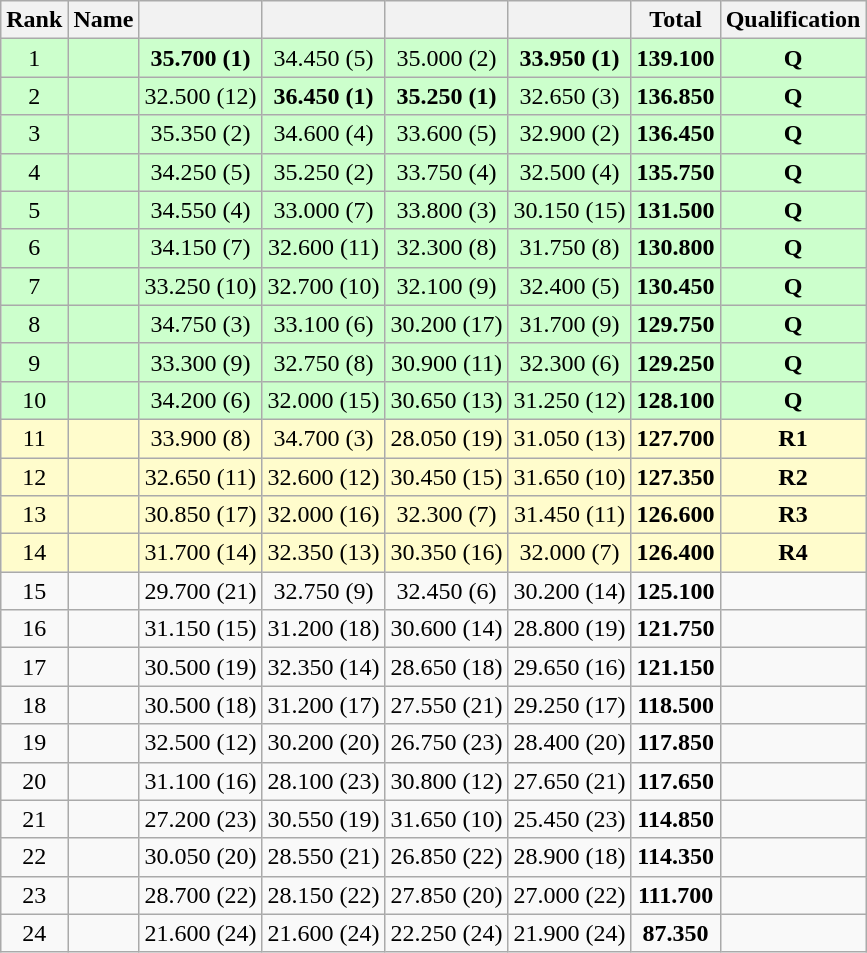<table class="wikitable sortable" style="text-align:center">
<tr>
<th>Rank</th>
<th>Name</th>
<th></th>
<th></th>
<th></th>
<th></th>
<th>Total</th>
<th>Qualification</th>
</tr>
<tr bgcolor=ccffcc>
<td>1</td>
<td align=left></td>
<td><strong>35.700 (1)</strong></td>
<td>34.450 (5)</td>
<td>35.000 (2)</td>
<td><strong>33.950 (1)</strong></td>
<td><strong>139.100</strong></td>
<td><strong>Q</strong></td>
</tr>
<tr bgcolor=ccffcc>
<td>2</td>
<td align=left></td>
<td>32.500 (12)</td>
<td><strong>36.450 (1)</strong></td>
<td><strong>35.250 (1)</strong></td>
<td>32.650 (3)</td>
<td><strong>136.850</strong></td>
<td><strong>Q</strong></td>
</tr>
<tr bgcolor=ccffcc>
<td>3</td>
<td align=left></td>
<td>35.350 (2)</td>
<td>34.600 (4)</td>
<td>33.600 (5)</td>
<td>32.900 (2)</td>
<td><strong>136.450</strong></td>
<td><strong>Q</strong></td>
</tr>
<tr bgcolor=ccffcc>
<td>4</td>
<td align=left></td>
<td>34.250 (5)</td>
<td>35.250 (2)</td>
<td>33.750 (4)</td>
<td>32.500 (4)</td>
<td><strong>135.750</strong></td>
<td><strong>Q</strong></td>
</tr>
<tr bgcolor=ccffcc>
<td>5</td>
<td align=left></td>
<td>34.550 (4)</td>
<td>33.000 (7)</td>
<td>33.800 (3)</td>
<td>30.150 (15)</td>
<td><strong>131.500</strong></td>
<td><strong>Q</strong></td>
</tr>
<tr bgcolor=ccffcc>
<td>6</td>
<td align=left></td>
<td>34.150 (7)</td>
<td>32.600 (11)</td>
<td>32.300 (8)</td>
<td>31.750 (8)</td>
<td><strong>130.800</strong></td>
<td><strong>Q</strong></td>
</tr>
<tr bgcolor=ccffcc>
<td>7</td>
<td align=left></td>
<td>33.250 (10)</td>
<td>32.700 (10)</td>
<td>32.100 (9)</td>
<td>32.400 (5)</td>
<td><strong>130.450</strong></td>
<td><strong>Q</strong></td>
</tr>
<tr bgcolor=ccffcc>
<td>8</td>
<td align=left></td>
<td>34.750 (3)</td>
<td>33.100 (6)</td>
<td>30.200 (17)</td>
<td>31.700 (9)</td>
<td><strong>129.750</strong></td>
<td><strong>Q</strong></td>
</tr>
<tr bgcolor=ccffcc>
<td>9</td>
<td align=left></td>
<td>33.300 (9)</td>
<td>32.750 (8)</td>
<td>30.900 (11)</td>
<td>32.300 (6)</td>
<td><strong>129.250</strong></td>
<td><strong>Q</strong></td>
</tr>
<tr bgcolor=ccffcc>
<td>10</td>
<td align=left></td>
<td>34.200 (6)</td>
<td>32.000 (15)</td>
<td>30.650 (13)</td>
<td>31.250 (12)</td>
<td><strong>128.100</strong></td>
<td><strong>Q</strong></td>
</tr>
<tr bgcolor=fffccc>
<td>11</td>
<td align=left></td>
<td>33.900 (8)</td>
<td>34.700 (3)</td>
<td>28.050 (19)</td>
<td>31.050 (13)</td>
<td><strong>127.700</strong></td>
<td><strong>R1</strong></td>
</tr>
<tr bgcolor=fffccc>
<td>12</td>
<td align=left></td>
<td>32.650 (11)</td>
<td>32.600 (12)</td>
<td>30.450 (15)</td>
<td>31.650 (10)</td>
<td><strong>127.350</strong></td>
<td><strong>R2</strong></td>
</tr>
<tr bgcolor=fffccc>
<td>13</td>
<td align=left></td>
<td>30.850 (17)</td>
<td>32.000 (16)</td>
<td>32.300 (7)</td>
<td>31.450 (11)</td>
<td><strong>126.600</strong></td>
<td><strong>R3</strong></td>
</tr>
<tr bgcolor=fffccc>
<td>14</td>
<td align=left></td>
<td>31.700 (14)</td>
<td>32.350 (13)</td>
<td>30.350 (16)</td>
<td>32.000 (7)</td>
<td><strong>126.400</strong></td>
<td><strong>R4</strong></td>
</tr>
<tr>
<td>15</td>
<td align=left></td>
<td>29.700 (21)</td>
<td>32.750 (9)</td>
<td>32.450 (6)</td>
<td>30.200 (14)</td>
<td><strong>125.100</strong></td>
<td></td>
</tr>
<tr>
<td>16</td>
<td align=left></td>
<td>31.150 (15)</td>
<td>31.200 (18)</td>
<td>30.600 (14)</td>
<td>28.800 (19)</td>
<td><strong>121.750</strong></td>
<td></td>
</tr>
<tr>
<td>17</td>
<td align=left></td>
<td>30.500 (19)</td>
<td>32.350 (14)</td>
<td>28.650 (18)</td>
<td>29.650 (16)</td>
<td><strong>121.150</strong></td>
<td></td>
</tr>
<tr>
<td>18</td>
<td align=left></td>
<td>30.500 (18)</td>
<td>31.200 (17)</td>
<td>27.550 (21)</td>
<td>29.250 (17)</td>
<td><strong>118.500</strong></td>
<td></td>
</tr>
<tr>
<td>19</td>
<td align=left></td>
<td>32.500 (12)</td>
<td>30.200 (20)</td>
<td>26.750 (23)</td>
<td>28.400 (20)</td>
<td><strong>117.850</strong></td>
<td></td>
</tr>
<tr>
<td>20</td>
<td align=left></td>
<td>31.100 (16)</td>
<td>28.100 (23)</td>
<td>30.800 (12)</td>
<td>27.650 (21)</td>
<td><strong>117.650</strong></td>
<td></td>
</tr>
<tr>
<td>21</td>
<td align=left></td>
<td>27.200 (23)</td>
<td>30.550 (19)</td>
<td>31.650 (10)</td>
<td>25.450 (23)</td>
<td><strong>114.850</strong></td>
<td></td>
</tr>
<tr>
<td>22</td>
<td align=left></td>
<td>30.050 (20)</td>
<td>28.550 (21)</td>
<td>26.850 (22)</td>
<td>28.900 (18)</td>
<td><strong>114.350</strong></td>
<td></td>
</tr>
<tr>
<td>23</td>
<td align=left></td>
<td>28.700 (22)</td>
<td>28.150 (22)</td>
<td>27.850 (20)</td>
<td>27.000 (22)</td>
<td><strong>111.700</strong></td>
<td></td>
</tr>
<tr>
<td>24</td>
<td align=left></td>
<td>21.600 (24)</td>
<td>21.600 (24)</td>
<td>22.250 (24)</td>
<td>21.900 (24)</td>
<td><strong>87.350</strong></td>
<td></td>
</tr>
</table>
